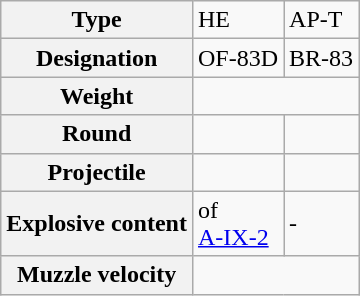<table class=wikitable>
<tr>
<th>Type</th>
<td>HE</td>
<td>AP-T</td>
</tr>
<tr>
<th>Designation</th>
<td>OF-83D</td>
<td>BR-83</td>
</tr>
<tr>
<th>Weight</th>
</tr>
<tr>
<th>Round</th>
<td></td>
<td></td>
</tr>
<tr>
<th>Projectile</th>
<td></td>
<td></td>
</tr>
<tr>
<th>Explosive content</th>
<td> of <br> <a href='#'>A-IX-2</a></td>
<td>-</td>
</tr>
<tr>
<th>Muzzle velocity</th>
<td colspan=2></td>
</tr>
</table>
